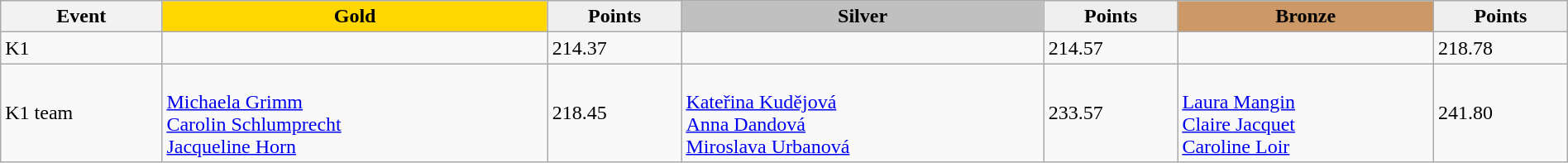<table class="wikitable" width=100%>
<tr>
<th>Event</th>
<td align=center bgcolor="gold"><strong>Gold</strong></td>
<td align=center bgcolor="EFEFEF"><strong>Points</strong></td>
<td align=center bgcolor="silver"><strong>Silver</strong></td>
<td align=center bgcolor="EFEFEF"><strong>Points</strong></td>
<td align=center bgcolor="CC9966"><strong>Bronze</strong></td>
<td align=center bgcolor="EFEFEF"><strong>Points</strong></td>
</tr>
<tr>
<td>K1</td>
<td></td>
<td>214.37</td>
<td></td>
<td>214.57</td>
<td></td>
<td>218.78</td>
</tr>
<tr>
<td>K1 team</td>
<td><br><a href='#'>Michaela Grimm</a><br><a href='#'>Carolin Schlumprecht</a><br><a href='#'>Jacqueline Horn</a></td>
<td>218.45</td>
<td><br><a href='#'>Kateřina Kudějová</a><br><a href='#'>Anna Dandová</a><br><a href='#'>Miroslava Urbanová</a></td>
<td>233.57</td>
<td><br><a href='#'>Laura Mangin</a><br><a href='#'>Claire Jacquet</a><br><a href='#'>Caroline Loir</a></td>
<td>241.80</td>
</tr>
</table>
